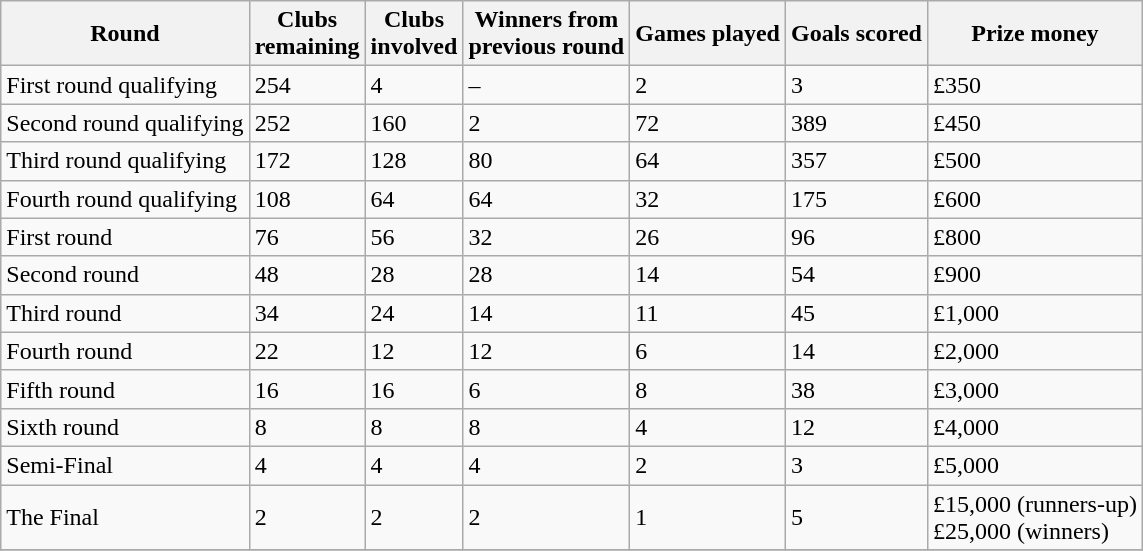<table class="wikitable">
<tr>
<th>Round</th>
<th>Clubs<br>remaining</th>
<th>Clubs<br>involved</th>
<th>Winners from<br>previous round</th>
<th>Games played</th>
<th>Goals scored</th>
<th>Prize money</th>
</tr>
<tr>
<td>First round qualifying</td>
<td>254</td>
<td>4</td>
<td>–</td>
<td>2</td>
<td>3</td>
<td>£350</td>
</tr>
<tr>
<td>Second round qualifying</td>
<td>252</td>
<td>160</td>
<td>2</td>
<td>72</td>
<td>389</td>
<td>£450</td>
</tr>
<tr>
<td>Third round qualifying</td>
<td>172</td>
<td>128</td>
<td>80</td>
<td>64</td>
<td>357</td>
<td>£500</td>
</tr>
<tr>
<td>Fourth round qualifying</td>
<td>108</td>
<td>64</td>
<td>64</td>
<td>32</td>
<td>175</td>
<td>£600</td>
</tr>
<tr>
<td>First round</td>
<td>76</td>
<td>56</td>
<td>32</td>
<td>26</td>
<td>96</td>
<td>£800</td>
</tr>
<tr>
<td>Second round</td>
<td>48</td>
<td>28</td>
<td>28</td>
<td>14</td>
<td>54</td>
<td>£900</td>
</tr>
<tr>
<td>Third round</td>
<td>34</td>
<td>24</td>
<td>14</td>
<td>11</td>
<td>45</td>
<td>£1,000</td>
</tr>
<tr>
<td>Fourth round</td>
<td>22</td>
<td>12</td>
<td>12</td>
<td>6</td>
<td>14</td>
<td>£2,000</td>
</tr>
<tr>
<td>Fifth round</td>
<td>16</td>
<td>16</td>
<td>6</td>
<td>8</td>
<td>38</td>
<td>£3,000</td>
</tr>
<tr>
<td>Sixth round</td>
<td>8</td>
<td>8</td>
<td>8</td>
<td>4</td>
<td>12</td>
<td>£4,000</td>
</tr>
<tr>
<td>Semi-Final</td>
<td>4</td>
<td>4</td>
<td>4</td>
<td>2</td>
<td>3</td>
<td>£5,000</td>
</tr>
<tr>
<td>The Final</td>
<td>2</td>
<td>2</td>
<td>2</td>
<td>1</td>
<td>5</td>
<td>£15,000 (runners-up)<br>£25,000 (winners)</td>
</tr>
<tr>
</tr>
</table>
